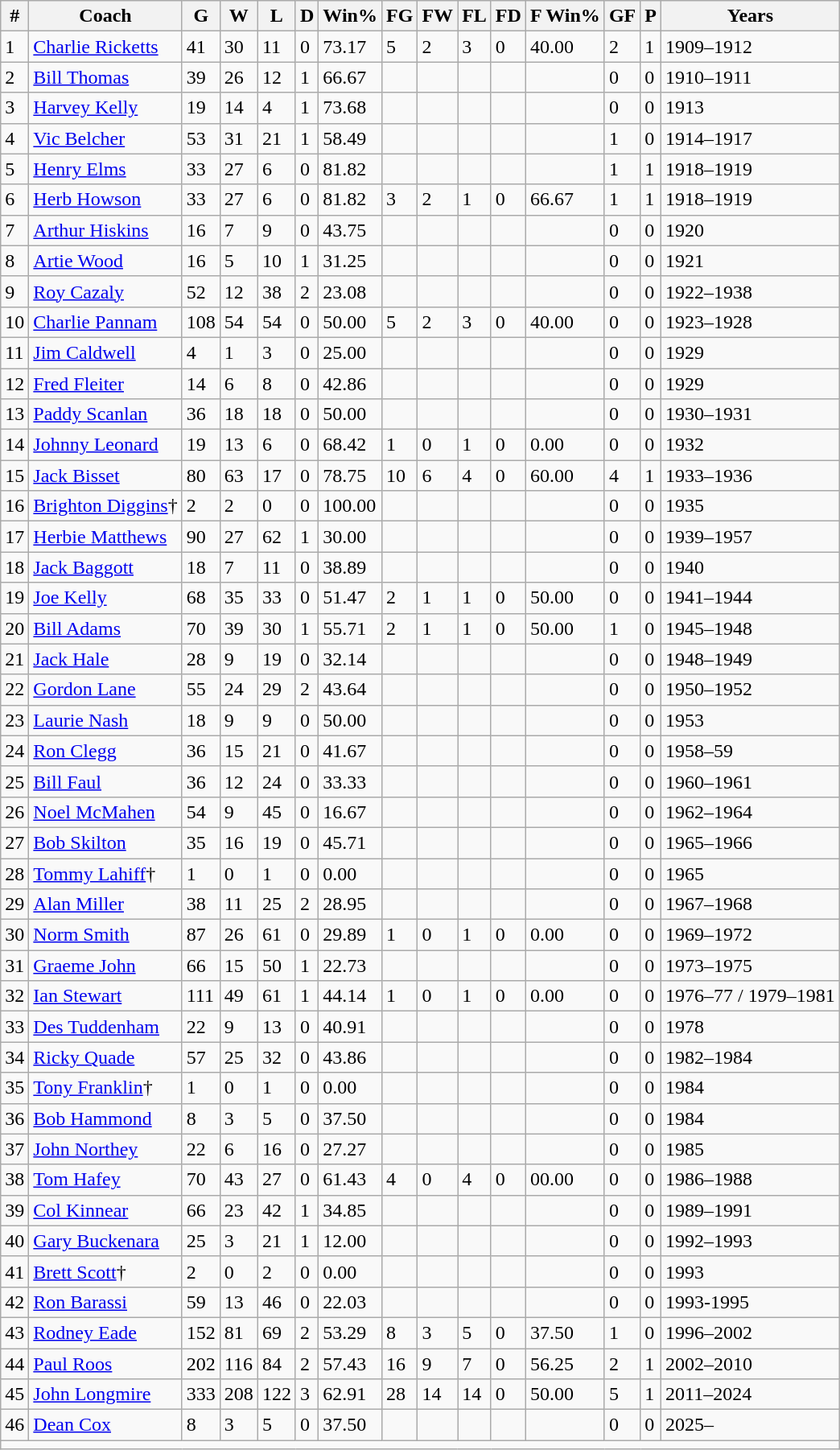<table class="wikitable sortable">
<tr>
<th>#</th>
<th>Coach</th>
<th>G</th>
<th>W</th>
<th>L</th>
<th>D</th>
<th>Win%</th>
<th>FG</th>
<th>FW</th>
<th>FL</th>
<th>FD</th>
<th>F Win%</th>
<th>GF</th>
<th>P</th>
<th>Years</th>
</tr>
<tr>
<td>1</td>
<td><a href='#'>Charlie Ricketts</a></td>
<td>41</td>
<td>30</td>
<td>11</td>
<td>0</td>
<td>73.17</td>
<td>5</td>
<td>2</td>
<td>3</td>
<td>0</td>
<td>40.00</td>
<td>2</td>
<td>1</td>
<td>1909–1912</td>
</tr>
<tr>
<td>2</td>
<td><a href='#'>Bill Thomas</a></td>
<td>39</td>
<td>26</td>
<td>12</td>
<td>1</td>
<td>66.67</td>
<td></td>
<td></td>
<td></td>
<td></td>
<td></td>
<td>0</td>
<td>0</td>
<td>1910–1911</td>
</tr>
<tr>
<td>3</td>
<td><a href='#'>Harvey Kelly</a></td>
<td>19</td>
<td>14</td>
<td>4</td>
<td>1</td>
<td>73.68</td>
<td></td>
<td></td>
<td></td>
<td></td>
<td></td>
<td>0</td>
<td>0</td>
<td>1913</td>
</tr>
<tr>
<td>4</td>
<td><a href='#'>Vic Belcher</a></td>
<td>53</td>
<td>31</td>
<td>21</td>
<td>1</td>
<td>58.49</td>
<td></td>
<td></td>
<td></td>
<td></td>
<td></td>
<td>1</td>
<td>0</td>
<td>1914–1917</td>
</tr>
<tr>
<td>5</td>
<td><a href='#'>Henry Elms</a></td>
<td>33</td>
<td>27</td>
<td>6</td>
<td>0</td>
<td>81.82</td>
<td></td>
<td></td>
<td></td>
<td></td>
<td></td>
<td>1</td>
<td>1</td>
<td>1918–1919</td>
</tr>
<tr>
<td>6</td>
<td><a href='#'>Herb Howson</a></td>
<td>33</td>
<td>27</td>
<td>6</td>
<td>0</td>
<td>81.82</td>
<td>3</td>
<td>2</td>
<td>1</td>
<td>0</td>
<td>66.67</td>
<td>1</td>
<td>1</td>
<td>1918–1919</td>
</tr>
<tr>
<td>7</td>
<td><a href='#'>Arthur Hiskins</a></td>
<td>16</td>
<td>7</td>
<td>9</td>
<td>0</td>
<td>43.75</td>
<td></td>
<td></td>
<td></td>
<td></td>
<td></td>
<td>0</td>
<td>0</td>
<td>1920</td>
</tr>
<tr>
<td>8</td>
<td><a href='#'>Artie Wood</a></td>
<td>16</td>
<td>5</td>
<td>10</td>
<td>1</td>
<td>31.25</td>
<td></td>
<td></td>
<td></td>
<td></td>
<td></td>
<td>0</td>
<td>0</td>
<td>1921</td>
</tr>
<tr>
<td>9</td>
<td><a href='#'>Roy Cazaly</a></td>
<td>52</td>
<td>12</td>
<td>38</td>
<td>2</td>
<td>23.08</td>
<td></td>
<td></td>
<td></td>
<td></td>
<td></td>
<td>0</td>
<td>0</td>
<td>1922–1938</td>
</tr>
<tr>
<td>10</td>
<td><a href='#'>Charlie Pannam</a></td>
<td>108</td>
<td>54</td>
<td>54</td>
<td>0</td>
<td>50.00</td>
<td>5</td>
<td>2</td>
<td>3</td>
<td>0</td>
<td>40.00</td>
<td>0</td>
<td>0</td>
<td>1923–1928</td>
</tr>
<tr>
<td>11</td>
<td><a href='#'>Jim Caldwell</a></td>
<td>4</td>
<td>1</td>
<td>3</td>
<td>0</td>
<td>25.00</td>
<td></td>
<td></td>
<td></td>
<td></td>
<td></td>
<td>0</td>
<td>0</td>
<td>1929</td>
</tr>
<tr>
<td>12</td>
<td><a href='#'>Fred Fleiter</a></td>
<td>14</td>
<td>6</td>
<td>8</td>
<td>0</td>
<td>42.86</td>
<td></td>
<td></td>
<td></td>
<td></td>
<td></td>
<td>0</td>
<td>0</td>
<td>1929</td>
</tr>
<tr>
<td>13</td>
<td><a href='#'>Paddy Scanlan</a></td>
<td>36</td>
<td>18</td>
<td>18</td>
<td>0</td>
<td>50.00</td>
<td></td>
<td></td>
<td></td>
<td></td>
<td></td>
<td>0</td>
<td>0</td>
<td>1930–1931</td>
</tr>
<tr>
<td>14</td>
<td><a href='#'>Johnny Leonard</a></td>
<td>19</td>
<td>13</td>
<td>6</td>
<td>0</td>
<td>68.42</td>
<td>1</td>
<td>0</td>
<td>1</td>
<td>0</td>
<td>0.00</td>
<td>0</td>
<td>0</td>
<td>1932</td>
</tr>
<tr>
<td>15</td>
<td><a href='#'>Jack Bisset</a></td>
<td>80</td>
<td>63</td>
<td>17</td>
<td>0</td>
<td>78.75</td>
<td>10</td>
<td>6</td>
<td>4</td>
<td>0</td>
<td>60.00</td>
<td>4</td>
<td>1</td>
<td>1933–1936</td>
</tr>
<tr>
<td>16</td>
<td><a href='#'>Brighton Diggins</a>†</td>
<td>2</td>
<td>2</td>
<td>0</td>
<td>0</td>
<td>100.00</td>
<td></td>
<td></td>
<td></td>
<td></td>
<td></td>
<td>0</td>
<td>0</td>
<td>1935</td>
</tr>
<tr>
<td>17</td>
<td><a href='#'>Herbie Matthews</a></td>
<td>90</td>
<td>27</td>
<td>62</td>
<td>1</td>
<td>30.00</td>
<td></td>
<td></td>
<td></td>
<td></td>
<td></td>
<td>0</td>
<td>0</td>
<td>1939–1957</td>
</tr>
<tr>
<td>18</td>
<td><a href='#'>Jack Baggott</a></td>
<td>18</td>
<td>7</td>
<td>11</td>
<td>0</td>
<td>38.89</td>
<td></td>
<td></td>
<td></td>
<td></td>
<td></td>
<td>0</td>
<td>0</td>
<td>1940</td>
</tr>
<tr>
<td>19</td>
<td><a href='#'>Joe Kelly</a></td>
<td>68</td>
<td>35</td>
<td>33</td>
<td>0</td>
<td>51.47</td>
<td>2</td>
<td>1</td>
<td>1</td>
<td>0</td>
<td>50.00</td>
<td>0</td>
<td>0</td>
<td>1941–1944</td>
</tr>
<tr>
<td>20</td>
<td><a href='#'>Bill Adams</a></td>
<td>70</td>
<td>39</td>
<td>30</td>
<td>1</td>
<td>55.71</td>
<td>2</td>
<td>1</td>
<td>1</td>
<td>0</td>
<td>50.00</td>
<td>1</td>
<td>0</td>
<td>1945–1948</td>
</tr>
<tr>
<td>21</td>
<td><a href='#'>Jack Hale</a></td>
<td>28</td>
<td>9</td>
<td>19</td>
<td>0</td>
<td>32.14</td>
<td></td>
<td></td>
<td></td>
<td></td>
<td></td>
<td>0</td>
<td>0</td>
<td>1948–1949</td>
</tr>
<tr>
<td>22</td>
<td><a href='#'>Gordon Lane</a></td>
<td>55</td>
<td>24</td>
<td>29</td>
<td>2</td>
<td>43.64</td>
<td></td>
<td></td>
<td></td>
<td></td>
<td></td>
<td>0</td>
<td>0</td>
<td>1950–1952</td>
</tr>
<tr>
<td>23</td>
<td><a href='#'>Laurie Nash</a></td>
<td>18</td>
<td>9</td>
<td>9</td>
<td>0</td>
<td>50.00</td>
<td></td>
<td></td>
<td></td>
<td></td>
<td></td>
<td>0</td>
<td>0</td>
<td>1953</td>
</tr>
<tr>
<td>24</td>
<td><a href='#'>Ron Clegg</a></td>
<td>36</td>
<td>15</td>
<td>21</td>
<td>0</td>
<td>41.67</td>
<td></td>
<td></td>
<td></td>
<td></td>
<td></td>
<td>0</td>
<td>0</td>
<td>1958–59</td>
</tr>
<tr>
<td>25</td>
<td><a href='#'>Bill Faul</a></td>
<td>36</td>
<td>12</td>
<td>24</td>
<td>0</td>
<td>33.33</td>
<td></td>
<td></td>
<td></td>
<td></td>
<td></td>
<td>0</td>
<td>0</td>
<td>1960–1961</td>
</tr>
<tr>
<td>26</td>
<td><a href='#'>Noel McMahen</a></td>
<td>54</td>
<td>9</td>
<td>45</td>
<td>0</td>
<td>16.67</td>
<td></td>
<td></td>
<td></td>
<td></td>
<td></td>
<td>0</td>
<td>0</td>
<td>1962–1964</td>
</tr>
<tr>
<td>27</td>
<td><a href='#'>Bob Skilton</a></td>
<td>35</td>
<td>16</td>
<td>19</td>
<td>0</td>
<td>45.71</td>
<td></td>
<td></td>
<td></td>
<td></td>
<td></td>
<td>0</td>
<td>0</td>
<td>1965–1966</td>
</tr>
<tr>
<td>28</td>
<td><a href='#'>Tommy Lahiff</a>†</td>
<td>1</td>
<td>0</td>
<td>1</td>
<td>0</td>
<td>0.00</td>
<td></td>
<td></td>
<td></td>
<td></td>
<td></td>
<td>0</td>
<td>0</td>
<td>1965</td>
</tr>
<tr>
<td>29</td>
<td><a href='#'>Alan Miller</a></td>
<td>38</td>
<td>11</td>
<td>25</td>
<td>2</td>
<td>28.95</td>
<td></td>
<td></td>
<td></td>
<td></td>
<td></td>
<td>0</td>
<td>0</td>
<td>1967–1968</td>
</tr>
<tr>
<td>30</td>
<td><a href='#'>Norm Smith</a></td>
<td>87</td>
<td>26</td>
<td>61</td>
<td>0</td>
<td>29.89</td>
<td>1</td>
<td>0</td>
<td>1</td>
<td>0</td>
<td>0.00</td>
<td>0</td>
<td>0</td>
<td>1969–1972</td>
</tr>
<tr>
<td>31</td>
<td><a href='#'>Graeme John</a></td>
<td>66</td>
<td>15</td>
<td>50</td>
<td>1</td>
<td>22.73</td>
<td></td>
<td></td>
<td></td>
<td></td>
<td></td>
<td>0</td>
<td>0</td>
<td>1973–1975</td>
</tr>
<tr>
<td>32</td>
<td><a href='#'>Ian Stewart</a></td>
<td>111</td>
<td>49</td>
<td>61</td>
<td>1</td>
<td>44.14</td>
<td>1</td>
<td>0</td>
<td>1</td>
<td>0</td>
<td>0.00</td>
<td>0</td>
<td>0</td>
<td>1976–77 / 1979–1981</td>
</tr>
<tr>
<td>33</td>
<td><a href='#'>Des Tuddenham</a></td>
<td>22</td>
<td>9</td>
<td>13</td>
<td>0</td>
<td>40.91</td>
<td></td>
<td></td>
<td></td>
<td></td>
<td></td>
<td>0</td>
<td>0</td>
<td>1978</td>
</tr>
<tr>
<td>34</td>
<td><a href='#'>Ricky Quade</a></td>
<td>57</td>
<td>25</td>
<td>32</td>
<td>0</td>
<td>43.86</td>
<td></td>
<td></td>
<td></td>
<td></td>
<td></td>
<td>0</td>
<td>0</td>
<td>1982–1984</td>
</tr>
<tr>
<td>35</td>
<td><a href='#'>Tony Franklin</a>†</td>
<td>1</td>
<td>0</td>
<td>1</td>
<td>0</td>
<td>0.00</td>
<td></td>
<td></td>
<td></td>
<td></td>
<td></td>
<td>0</td>
<td>0</td>
<td>1984</td>
</tr>
<tr>
<td>36</td>
<td><a href='#'>Bob Hammond</a></td>
<td>8</td>
<td>3</td>
<td>5</td>
<td>0</td>
<td>37.50</td>
<td></td>
<td></td>
<td></td>
<td></td>
<td></td>
<td>0</td>
<td>0</td>
<td>1984</td>
</tr>
<tr>
<td>37</td>
<td><a href='#'>John Northey</a></td>
<td>22</td>
<td>6</td>
<td>16</td>
<td>0</td>
<td>27.27</td>
<td></td>
<td></td>
<td></td>
<td></td>
<td></td>
<td>0</td>
<td>0</td>
<td>1985</td>
</tr>
<tr>
<td>38</td>
<td><a href='#'>Tom Hafey</a></td>
<td>70</td>
<td>43</td>
<td>27</td>
<td>0</td>
<td>61.43</td>
<td>4</td>
<td>0</td>
<td>4</td>
<td>0</td>
<td>00.00</td>
<td>0</td>
<td>0</td>
<td>1986–1988</td>
</tr>
<tr>
<td>39</td>
<td><a href='#'>Col Kinnear</a></td>
<td>66</td>
<td>23</td>
<td>42</td>
<td>1</td>
<td>34.85</td>
<td></td>
<td></td>
<td></td>
<td></td>
<td></td>
<td>0</td>
<td>0</td>
<td>1989–1991</td>
</tr>
<tr>
<td>40</td>
<td><a href='#'>Gary Buckenara</a></td>
<td>25</td>
<td>3</td>
<td>21</td>
<td>1</td>
<td>12.00</td>
<td></td>
<td></td>
<td></td>
<td></td>
<td></td>
<td>0</td>
<td>0</td>
<td>1992–1993</td>
</tr>
<tr>
<td>41</td>
<td><a href='#'>Brett Scott</a>†</td>
<td>2</td>
<td>0</td>
<td>2</td>
<td>0</td>
<td>0.00</td>
<td></td>
<td></td>
<td></td>
<td></td>
<td></td>
<td>0</td>
<td>0</td>
<td>1993</td>
</tr>
<tr>
<td>42</td>
<td><a href='#'>Ron Barassi</a></td>
<td>59</td>
<td>13</td>
<td>46</td>
<td>0</td>
<td>22.03</td>
<td></td>
<td></td>
<td></td>
<td></td>
<td></td>
<td>0</td>
<td>0</td>
<td>1993-1995</td>
</tr>
<tr>
<td>43</td>
<td><a href='#'>Rodney Eade</a></td>
<td>152</td>
<td>81</td>
<td>69</td>
<td>2</td>
<td>53.29</td>
<td>8</td>
<td>3</td>
<td>5</td>
<td>0</td>
<td>37.50</td>
<td>1</td>
<td>0</td>
<td>1996–2002</td>
</tr>
<tr>
<td>44</td>
<td><a href='#'>Paul Roos</a></td>
<td>202</td>
<td>116</td>
<td>84</td>
<td>2</td>
<td>57.43</td>
<td>16</td>
<td>9</td>
<td>7</td>
<td>0</td>
<td>56.25</td>
<td>2</td>
<td>1</td>
<td>2002–2010</td>
</tr>
<tr>
<td>45</td>
<td><a href='#'>John Longmire</a></td>
<td>333</td>
<td>208</td>
<td>122</td>
<td>3</td>
<td>62.91</td>
<td>28</td>
<td>14</td>
<td>14</td>
<td>0</td>
<td>50.00</td>
<td>5</td>
<td>1</td>
<td>2011–2024</td>
</tr>
<tr>
<td>46</td>
<td><a href='#'>Dean Cox</a></td>
<td>8</td>
<td>3</td>
<td>5</td>
<td>0</td>
<td>37.50</td>
<td></td>
<td></td>
<td></td>
<td></td>
<td></td>
<td>0</td>
<td>0</td>
<td>2025–</td>
</tr>
<tr>
<td colspan="15" align="right"></td>
</tr>
</table>
